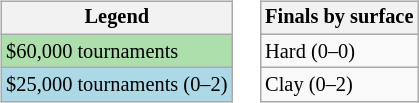<table>
<tr valign=top>
<td><br><table class="wikitable" style=font-size:85%>
<tr>
<th>Legend</th>
</tr>
<tr style="background:#addfad;">
<td>$60,000 tournaments</td>
</tr>
<tr style="background:lightblue;">
<td>$25,000 tournaments (0–2)</td>
</tr>
</table>
</td>
<td><br><table class="wikitable" style=font-size:85%>
<tr>
<th>Finals by surface</th>
</tr>
<tr>
<td>Hard (0–0)</td>
</tr>
<tr>
<td>Clay (0–2)</td>
</tr>
</table>
</td>
</tr>
</table>
